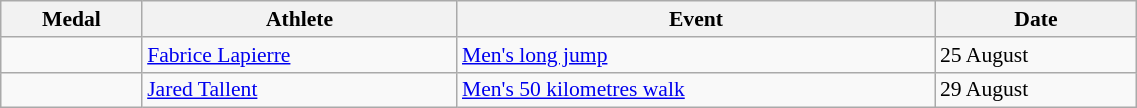<table class="wikitable" style="font-size:90%" width=60%>
<tr>
<th>Medal</th>
<th>Athlete</th>
<th>Event</th>
<th>Date</th>
</tr>
<tr>
<td></td>
<td><a href='#'>Fabrice Lapierre</a></td>
<td><a href='#'>Men's long jump</a></td>
<td>25 August</td>
</tr>
<tr>
<td></td>
<td><a href='#'>Jared Tallent</a></td>
<td><a href='#'>Men's 50 kilometres walk</a></td>
<td>29 August</td>
</tr>
</table>
